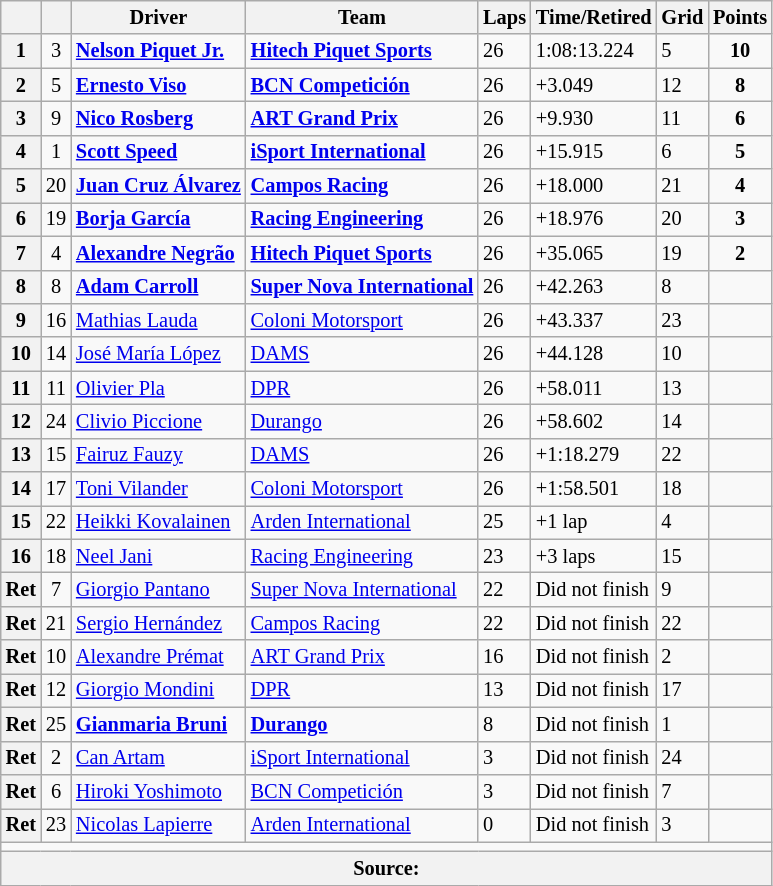<table class="wikitable" style="font-size:85%">
<tr>
<th></th>
<th></th>
<th>Driver</th>
<th>Team</th>
<th>Laps</th>
<th>Time/Retired</th>
<th>Grid</th>
<th>Points</th>
</tr>
<tr>
<th>1</th>
<td align="center">3</td>
<td> <strong><a href='#'>Nelson Piquet Jr.</a></strong></td>
<td><strong><a href='#'>Hitech Piquet Sports</a></strong></td>
<td>26</td>
<td>1:08:13.224</td>
<td>5</td>
<td align="center"><strong>10</strong></td>
</tr>
<tr>
<th>2</th>
<td align="center">5</td>
<td> <strong><a href='#'>Ernesto Viso</a></strong></td>
<td><strong><a href='#'>BCN Competición</a></strong></td>
<td>26</td>
<td>+3.049</td>
<td>12</td>
<td align="center"><strong>8</strong></td>
</tr>
<tr>
<th>3</th>
<td align="center">9</td>
<td> <strong><a href='#'>Nico Rosberg</a></strong></td>
<td><strong><a href='#'>ART Grand Prix</a></strong></td>
<td>26</td>
<td>+9.930</td>
<td>11</td>
<td align="center"><strong>6</strong></td>
</tr>
<tr>
<th>4</th>
<td align="center">1</td>
<td> <strong><a href='#'>Scott Speed</a></strong></td>
<td><strong><a href='#'>iSport International</a></strong></td>
<td>26</td>
<td>+15.915</td>
<td>6</td>
<td align="center"><strong>5</strong></td>
</tr>
<tr>
<th>5</th>
<td align="center">20</td>
<td> <strong><a href='#'>Juan Cruz Álvarez</a></strong></td>
<td><strong><a href='#'>Campos Racing</a></strong></td>
<td>26</td>
<td>+18.000</td>
<td>21</td>
<td align="center"><strong>4</strong></td>
</tr>
<tr>
<th>6</th>
<td align="center">19</td>
<td> <strong><a href='#'>Borja García</a></strong></td>
<td><strong><a href='#'>Racing Engineering</a></strong></td>
<td>26</td>
<td>+18.976</td>
<td>20</td>
<td align="center"><strong>3</strong></td>
</tr>
<tr>
<th>7</th>
<td align="center">4</td>
<td> <strong><a href='#'>Alexandre Negrão</a></strong></td>
<td><strong><a href='#'>Hitech Piquet Sports</a></strong></td>
<td>26</td>
<td>+35.065</td>
<td>19</td>
<td align="center"><strong>2</strong></td>
</tr>
<tr>
<th>8</th>
<td align="center">8</td>
<td> <strong><a href='#'>Adam Carroll</a></strong></td>
<td><strong><a href='#'>Super Nova International</a></strong></td>
<td>26</td>
<td>+42.263</td>
<td>8</td>
<td align="center"><strong></strong></td>
</tr>
<tr>
<th>9</th>
<td align="center">16</td>
<td> <a href='#'>Mathias Lauda</a></td>
<td><a href='#'>Coloni Motorsport</a></td>
<td>26</td>
<td>+43.337</td>
<td>23</td>
<td></td>
</tr>
<tr>
<th>10</th>
<td align="center">14</td>
<td> <a href='#'>José María López</a></td>
<td><a href='#'>DAMS</a></td>
<td>26</td>
<td>+44.128</td>
<td>10</td>
<td></td>
</tr>
<tr>
<th>11</th>
<td align="center">11</td>
<td> <a href='#'>Olivier Pla</a></td>
<td><a href='#'>DPR</a></td>
<td>26</td>
<td>+58.011</td>
<td>13</td>
<td></td>
</tr>
<tr>
<th>12</th>
<td align="center">24</td>
<td> <a href='#'>Clivio Piccione</a></td>
<td><a href='#'>Durango</a></td>
<td>26</td>
<td>+58.602</td>
<td>14</td>
<td></td>
</tr>
<tr>
<th>13</th>
<td align="center">15</td>
<td> <a href='#'>Fairuz Fauzy</a></td>
<td><a href='#'>DAMS</a></td>
<td>26</td>
<td>+1:18.279</td>
<td>22</td>
<td></td>
</tr>
<tr>
<th>14</th>
<td align="center">17</td>
<td> <a href='#'>Toni Vilander</a></td>
<td><a href='#'>Coloni Motorsport</a></td>
<td>26</td>
<td>+1:58.501</td>
<td>18</td>
<td></td>
</tr>
<tr>
<th>15</th>
<td align="center">22</td>
<td> <a href='#'>Heikki Kovalainen</a></td>
<td><a href='#'>Arden International</a></td>
<td>25</td>
<td>+1 lap</td>
<td>4</td>
<td></td>
</tr>
<tr>
<th>16</th>
<td align="center">18</td>
<td> <a href='#'>Neel Jani</a></td>
<td><a href='#'>Racing Engineering</a></td>
<td>23</td>
<td>+3 laps</td>
<td>15</td>
<td></td>
</tr>
<tr>
<th>Ret</th>
<td align="center">7</td>
<td> <a href='#'>Giorgio Pantano</a></td>
<td><a href='#'>Super Nova International</a></td>
<td>22</td>
<td>Did not finish</td>
<td>9</td>
<td></td>
</tr>
<tr>
<th>Ret</th>
<td align="center">21</td>
<td> <a href='#'>Sergio Hernández</a></td>
<td><a href='#'>Campos Racing</a></td>
<td>22</td>
<td>Did not finish</td>
<td>22</td>
<td></td>
</tr>
<tr>
<th>Ret</th>
<td align="center">10</td>
<td> <a href='#'>Alexandre Prémat</a></td>
<td><a href='#'>ART Grand Prix</a></td>
<td>16</td>
<td>Did not finish</td>
<td>2</td>
<td></td>
</tr>
<tr>
<th>Ret</th>
<td align="center">12</td>
<td> <a href='#'>Giorgio Mondini</a></td>
<td><a href='#'>DPR</a></td>
<td>13</td>
<td>Did not finish</td>
<td>17</td>
<td></td>
</tr>
<tr>
<th>Ret</th>
<td align="center">25</td>
<td> <strong><a href='#'>Gianmaria Bruni</a></strong></td>
<td><strong><a href='#'>Durango</a></strong></td>
<td>8</td>
<td>Did not finish</td>
<td>1</td>
<td align="center"><strong></strong></td>
</tr>
<tr>
<th>Ret</th>
<td align="center">2</td>
<td> <a href='#'>Can Artam</a></td>
<td><a href='#'>iSport International</a></td>
<td>3</td>
<td>Did not finish</td>
<td>24</td>
<td></td>
</tr>
<tr>
<th>Ret</th>
<td align="center">6</td>
<td> <a href='#'>Hiroki Yoshimoto</a></td>
<td><a href='#'>BCN Competición</a></td>
<td>3</td>
<td>Did not finish</td>
<td>7</td>
<td></td>
</tr>
<tr>
<th>Ret</th>
<td align="center">23</td>
<td> <a href='#'>Nicolas Lapierre</a></td>
<td><a href='#'>Arden International</a></td>
<td>0</td>
<td>Did not finish</td>
<td>3</td>
<td></td>
</tr>
<tr>
<td colspan="8"></td>
</tr>
<tr>
<th colspan="8">Source:</th>
</tr>
</table>
